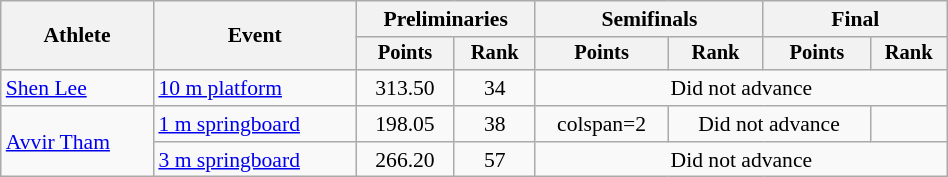<table class="wikitable" style="text-align:center; font-size:90%; width:50%;">
<tr>
<th rowspan=2>Athlete</th>
<th rowspan=2>Event</th>
<th colspan=2>Preliminaries</th>
<th colspan=2>Semifinals</th>
<th colspan=2>Final</th>
</tr>
<tr style="font-size:95%">
<th>Points</th>
<th>Rank</th>
<th>Points</th>
<th>Rank</th>
<th>Points</th>
<th>Rank</th>
</tr>
<tr>
<td align=left><a href='#'>Shen Lee</a></td>
<td align=left><a href='#'>10 m platform</a></td>
<td>313.50</td>
<td>34</td>
<td colspan=4>Did not advance</td>
</tr>
<tr>
<td align=left rowspan=2><a href='#'>Avvir Tham</a></td>
<td align=left><a href='#'>1 m springboard</a></td>
<td>198.05</td>
<td>38</td>
<td>colspan=2 </td>
<td colspan=2>Did not advance</td>
</tr>
<tr>
<td align=left><a href='#'>3 m springboard</a></td>
<td>266.20</td>
<td>57</td>
<td colspan=4>Did not advance</td>
</tr>
</table>
